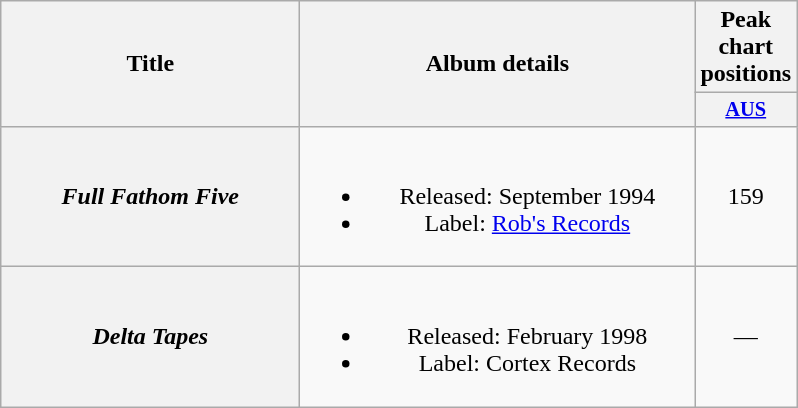<table class="wikitable plainrowheaders" style="text-align:center;" border="1">
<tr>
<th scope="col" rowspan="2" style="width:12em;">Title</th>
<th scope="col" rowspan="2" style="width:16em;">Album details</th>
<th scope="col" colspan="1">Peak chart<br>positions</th>
</tr>
<tr>
<th scope="col" style="width:3em; font-size:85%"><a href='#'>AUS</a><br></th>
</tr>
<tr>
<th scope="row"><em>Full Fathom Five</em></th>
<td><br><ul><li>Released: September 1994</li><li>Label: <a href='#'>Rob's Records</a></li></ul></td>
<td>159</td>
</tr>
<tr>
<th scope="row"><em>Delta Tapes</em></th>
<td><br><ul><li>Released: February 1998</li><li>Label: Cortex Records</li></ul></td>
<td>—</td>
</tr>
</table>
